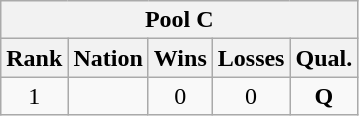<table class="wikitable" style="text-align:center">
<tr>
<th colspan=5 align=center><strong>Pool C</strong></th>
</tr>
<tr>
<th>Rank</th>
<th>Nation</th>
<th>Wins</th>
<th>Losses</th>
<th>Qual.</th>
</tr>
<tr>
<td>1</td>
<td align=left></td>
<td>0</td>
<td>0</td>
<td><strong>Q</strong></td>
</tr>
</table>
